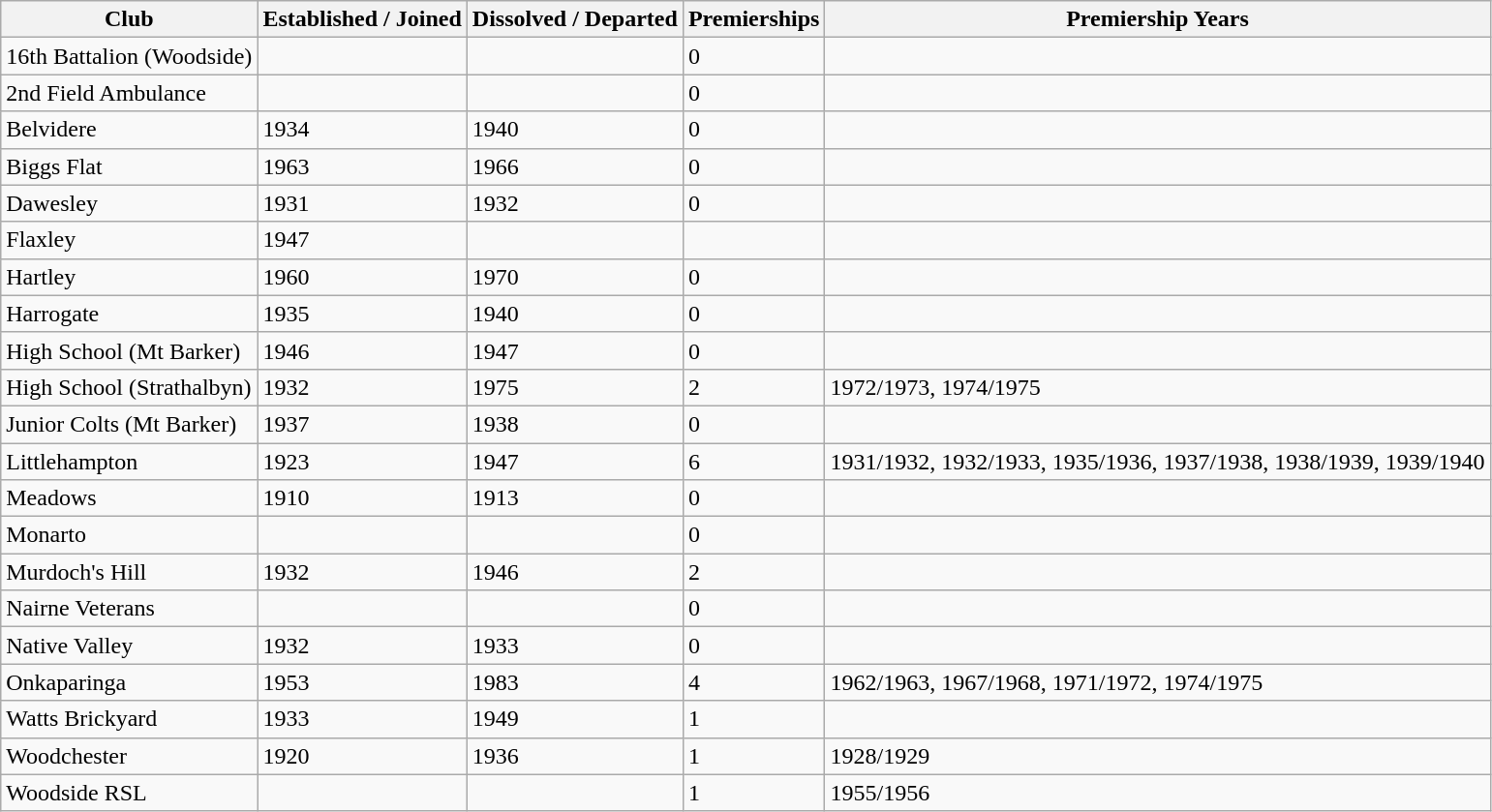<table class="wikitable">
<tr>
<th>Club</th>
<th>Established / Joined</th>
<th>Dissolved / Departed</th>
<th>Premierships</th>
<th>Premiership Years</th>
</tr>
<tr>
<td>16th Battalion (Woodside)</td>
<td></td>
<td></td>
<td>0</td>
<td></td>
</tr>
<tr>
<td>2nd Field Ambulance</td>
<td></td>
<td></td>
<td>0</td>
<td></td>
</tr>
<tr>
<td>Belvidere</td>
<td>1934</td>
<td>1940</td>
<td>0</td>
<td></td>
</tr>
<tr>
<td>Biggs Flat</td>
<td>1963</td>
<td>1966</td>
<td>0</td>
<td></td>
</tr>
<tr>
<td>Dawesley</td>
<td>1931</td>
<td>1932</td>
<td>0</td>
<td></td>
</tr>
<tr>
<td>Flaxley</td>
<td>1947</td>
<td></td>
<td></td>
<td></td>
</tr>
<tr>
<td>Hartley</td>
<td>1960</td>
<td>1970</td>
<td>0</td>
<td></td>
</tr>
<tr>
<td>Harrogate</td>
<td>1935</td>
<td>1940</td>
<td>0</td>
<td></td>
</tr>
<tr>
<td>High School (Mt Barker)</td>
<td>1946</td>
<td>1947</td>
<td>0</td>
<td></td>
</tr>
<tr>
<td>High School (Strathalbyn)</td>
<td>1932</td>
<td>1975</td>
<td>2</td>
<td>1972/1973, 1974/1975</td>
</tr>
<tr>
<td>Junior Colts (Mt Barker)</td>
<td>1937</td>
<td>1938</td>
<td>0</td>
<td></td>
</tr>
<tr>
<td>Littlehampton</td>
<td>1923</td>
<td>1947</td>
<td>6</td>
<td>1931/1932, 1932/1933, 1935/1936, 1937/1938, 1938/1939, 1939/1940</td>
</tr>
<tr>
<td>Meadows</td>
<td>1910</td>
<td>1913</td>
<td>0</td>
<td></td>
</tr>
<tr>
<td>Monarto</td>
<td></td>
<td></td>
<td>0</td>
<td></td>
</tr>
<tr>
<td>Murdoch's Hill</td>
<td>1932</td>
<td>1946</td>
<td>2</td>
<td></td>
</tr>
<tr>
<td>Nairne Veterans</td>
<td></td>
<td></td>
<td>0</td>
<td></td>
</tr>
<tr>
<td>Native Valley</td>
<td>1932</td>
<td>1933</td>
<td>0</td>
<td></td>
</tr>
<tr>
<td>Onkaparinga</td>
<td>1953</td>
<td>1983</td>
<td>4</td>
<td>1962/1963, 1967/1968, 1971/1972, 1974/1975</td>
</tr>
<tr>
<td>Watts Brickyard</td>
<td>1933</td>
<td>1949</td>
<td>1</td>
<td></td>
</tr>
<tr>
<td>Woodchester</td>
<td>1920</td>
<td>1936</td>
<td>1</td>
<td>1928/1929</td>
</tr>
<tr>
<td>Woodside RSL</td>
<td></td>
<td></td>
<td>1</td>
<td>1955/1956</td>
</tr>
</table>
